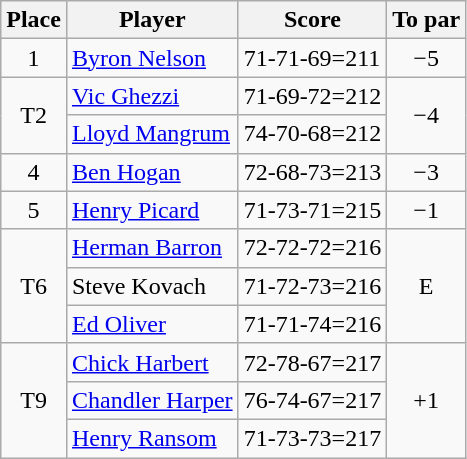<table class=wikitable>
<tr>
<th>Place</th>
<th>Player</th>
<th>Score</th>
<th>To par</th>
</tr>
<tr>
<td align=center>1</td>
<td> <a href='#'>Byron Nelson</a></td>
<td>71-71-69=211</td>
<td align=center>−5</td>
</tr>
<tr>
<td rowspan=2 align=center>T2</td>
<td> <a href='#'>Vic Ghezzi</a></td>
<td>71-69-72=212</td>
<td rowspan=2 align=center>−4</td>
</tr>
<tr>
<td> <a href='#'>Lloyd Mangrum</a></td>
<td>74-70-68=212</td>
</tr>
<tr>
<td align=center>4</td>
<td> <a href='#'>Ben Hogan</a></td>
<td>72-68-73=213</td>
<td align=center>−3</td>
</tr>
<tr>
<td align=center>5</td>
<td> <a href='#'>Henry Picard</a></td>
<td>71-73-71=215</td>
<td align=center>−1</td>
</tr>
<tr>
<td rowspan=3 align=center>T6</td>
<td> <a href='#'>Herman Barron</a></td>
<td>72-72-72=216</td>
<td rowspan=3 align=center>E</td>
</tr>
<tr>
<td> Steve Kovach</td>
<td>71-72-73=216</td>
</tr>
<tr>
<td> <a href='#'>Ed Oliver</a></td>
<td>71-71-74=216</td>
</tr>
<tr>
<td rowspan=3 align=center>T9</td>
<td> <a href='#'>Chick Harbert</a></td>
<td>72-78-67=217</td>
<td rowspan=3 align=center>+1</td>
</tr>
<tr>
<td> <a href='#'>Chandler Harper</a></td>
<td>76-74-67=217</td>
</tr>
<tr>
<td> <a href='#'>Henry Ransom</a></td>
<td>71-73-73=217</td>
</tr>
</table>
